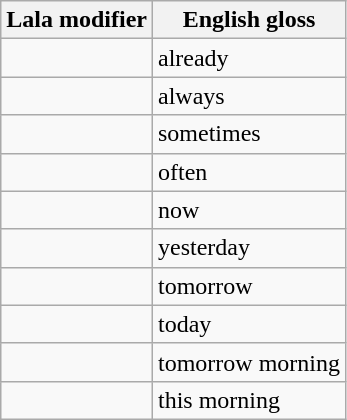<table class="wikitable">
<tr>
<th>Lala modifier</th>
<th>English gloss</th>
</tr>
<tr>
<td></td>
<td>already</td>
</tr>
<tr>
<td></td>
<td>always</td>
</tr>
<tr>
<td></td>
<td>sometimes</td>
</tr>
<tr>
<td></td>
<td>often</td>
</tr>
<tr>
<td></td>
<td>now</td>
</tr>
<tr>
<td></td>
<td>yesterday</td>
</tr>
<tr>
<td></td>
<td>tomorrow</td>
</tr>
<tr>
<td></td>
<td>today</td>
</tr>
<tr>
<td></td>
<td>tomorrow morning</td>
</tr>
<tr>
<td></td>
<td>this morning</td>
</tr>
</table>
